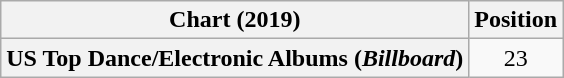<table class="wikitable plainrowheaders" style="text-align:center">
<tr>
<th scope="col">Chart (2019)</th>
<th scope="col">Position</th>
</tr>
<tr>
<th scope="row">US Top Dance/Electronic Albums (<em>Billboard</em>)</th>
<td>23</td>
</tr>
</table>
